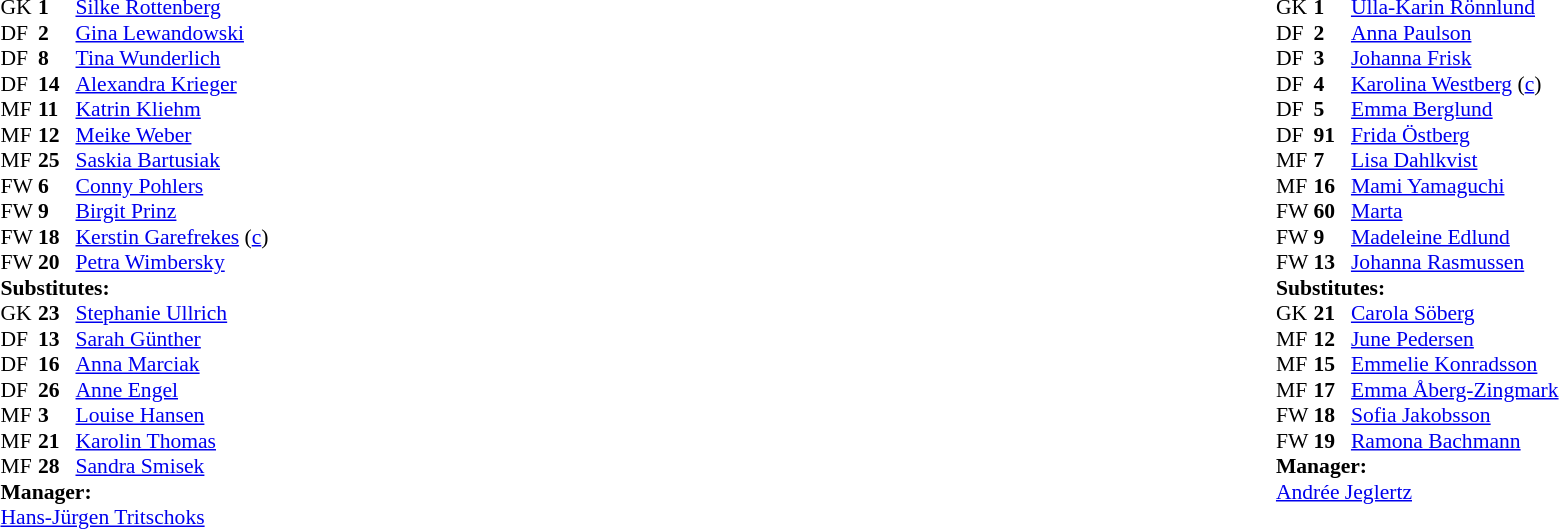<table width="100%">
<tr>
<td valign="top" width="50%"><br><table style="font-size:90%" cellspacing="0" cellpadding="0">
<tr>
<th width=25></th>
<th width=25></th>
</tr>
<tr>
<td>GK</td>
<td><strong>1</strong></td>
<td> <a href='#'>Silke Rottenberg</a></td>
<td></td>
<td></td>
</tr>
<tr>
<td>DF</td>
<td><strong>2</strong></td>
<td> <a href='#'>Gina Lewandowski</a></td>
</tr>
<tr>
<td>DF</td>
<td><strong>8</strong></td>
<td> <a href='#'>Tina Wunderlich</a></td>
<td></td>
<td></td>
</tr>
<tr>
<td>DF</td>
<td><strong>14</strong></td>
<td> <a href='#'>Alexandra Krieger</a></td>
</tr>
<tr>
<td>MF</td>
<td><strong>11</strong></td>
<td> <a href='#'>Katrin Kliehm</a></td>
<td></td>
<td></td>
</tr>
<tr>
<td>MF</td>
<td><strong>12</strong></td>
<td> <a href='#'>Meike Weber</a></td>
</tr>
<tr>
<td>MF</td>
<td><strong>25</strong></td>
<td> <a href='#'>Saskia Bartusiak</a></td>
</tr>
<tr>
<td>FW</td>
<td><strong>6</strong></td>
<td> <a href='#'>Conny Pohlers</a></td>
</tr>
<tr>
<td>FW</td>
<td><strong>9</strong></td>
<td> <a href='#'>Birgit Prinz</a></td>
</tr>
<tr>
<td>FW</td>
<td><strong>18</strong></td>
<td> <a href='#'>Kerstin Garefrekes</a> (<a href='#'>c</a>)</td>
</tr>
<tr>
<td>FW</td>
<td><strong>20</strong></td>
<td> <a href='#'>Petra Wimbersky</a></td>
</tr>
<tr>
<td colspan=3><strong>Substitutes:</strong></td>
</tr>
<tr>
<td>GK</td>
<td><strong>23</strong></td>
<td> <a href='#'>Stephanie Ullrich</a></td>
<td></td>
<td></td>
</tr>
<tr>
<td>DF</td>
<td><strong>13</strong></td>
<td> <a href='#'>Sarah Günther</a></td>
<td></td>
<td></td>
</tr>
<tr>
<td>DF</td>
<td><strong>16</strong></td>
<td> <a href='#'>Anna Marciak</a></td>
</tr>
<tr>
<td>DF</td>
<td><strong>26</strong></td>
<td> <a href='#'>Anne Engel</a></td>
</tr>
<tr>
<td>MF</td>
<td><strong>3</strong></td>
<td> <a href='#'>Louise Hansen</a></td>
</tr>
<tr>
<td>MF</td>
<td><strong>21</strong></td>
<td> <a href='#'>Karolin Thomas</a></td>
<td></td>
<td></td>
</tr>
<tr>
<td>MF</td>
<td><strong>28</strong></td>
<td> <a href='#'>Sandra Smisek</a></td>
</tr>
<tr>
<td colspan=3><strong>Manager:</strong></td>
</tr>
<tr>
<td colspan=4><a href='#'>Hans-Jürgen Tritschoks</a></td>
</tr>
</table>
</td>
<td valign="top" width="50%"><br><table style="font-size: 90%" cellspacing="0" cellpadding="0" align=center>
<tr>
<th width=25></th>
<th width=25></th>
</tr>
<tr>
<td>GK</td>
<td><strong>1</strong></td>
<td> <a href='#'>Ulla-Karin Rönnlund</a></td>
</tr>
<tr>
<td>DF</td>
<td><strong>2</strong></td>
<td> <a href='#'>Anna Paulson</a></td>
</tr>
<tr>
<td>DF</td>
<td><strong>3</strong></td>
<td> <a href='#'>Johanna Frisk</a></td>
</tr>
<tr>
<td>DF</td>
<td><strong>4</strong></td>
<td> <a href='#'>Karolina Westberg</a> (<a href='#'>c</a>)</td>
</tr>
<tr>
<td>DF</td>
<td><strong>5</strong></td>
<td> <a href='#'>Emma Berglund</a></td>
<td></td>
<td></td>
</tr>
<tr>
<td>DF</td>
<td><strong>91</strong></td>
<td> <a href='#'>Frida Östberg</a></td>
</tr>
<tr>
<td>MF</td>
<td><strong>7</strong></td>
<td> <a href='#'>Lisa Dahlkvist</a></td>
</tr>
<tr>
<td>MF</td>
<td><strong>16</strong></td>
<td> <a href='#'>Mami Yamaguchi</a></td>
</tr>
<tr>
<td>FW</td>
<td><strong>60</strong></td>
<td> <a href='#'>Marta</a></td>
</tr>
<tr>
<td>FW</td>
<td><strong>9</strong></td>
<td> <a href='#'>Madeleine Edlund</a></td>
<td></td>
<td></td>
</tr>
<tr>
<td>FW</td>
<td><strong>13</strong></td>
<td> <a href='#'>Johanna Rasmussen</a></td>
</tr>
<tr>
<td colspan=3><strong>Substitutes:</strong></td>
</tr>
<tr>
<td>GK</td>
<td><strong>21</strong></td>
<td> <a href='#'>Carola Söberg</a></td>
</tr>
<tr>
<td>MF</td>
<td><strong>12</strong></td>
<td> <a href='#'>June Pedersen</a></td>
</tr>
<tr>
<td>MF</td>
<td><strong>15</strong></td>
<td> <a href='#'>Emmelie Konradsson</a></td>
</tr>
<tr>
<td>MF</td>
<td><strong>17</strong></td>
<td> <a href='#'>Emma Åberg-Zingmark</a></td>
</tr>
<tr>
<td>FW</td>
<td><strong>18</strong></td>
<td> <a href='#'>Sofia Jakobsson</a></td>
<td></td>
<td></td>
</tr>
<tr>
<td>FW</td>
<td><strong>19</strong></td>
<td> <a href='#'>Ramona Bachmann</a></td>
<td></td>
<td></td>
</tr>
<tr>
<td colspan=3><strong>Manager:</strong></td>
</tr>
<tr>
<td colspan=4><a href='#'>Andrée Jeglertz</a></td>
</tr>
</table>
</td>
</tr>
</table>
